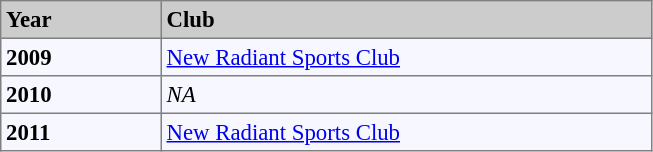<table bgcolor="#f7f8ff" cellpadding="3" cellspacing="0" border="1" style="font-size: 95%; border: gray solid 1px; border-collapse: collapse;">
<tr bgcolor="#CCCCCC">
<td width="100"><strong>Year</strong></td>
<td width="320"><strong>Club</strong></td>
</tr>
<tr>
<td><strong>2009</strong></td>
<td><a href='#'>New Radiant Sports Club</a></td>
</tr>
<tr>
<td><strong>2010</strong></td>
<td><em>NA</em></td>
</tr>
<tr>
<td><strong>2011</strong></td>
<td><a href='#'>New Radiant Sports Club</a></td>
</tr>
</table>
